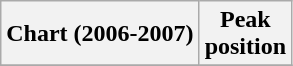<table class="wikitable">
<tr>
<th>Chart (2006-2007)</th>
<th>Peak<br>position</th>
</tr>
<tr>
</tr>
</table>
